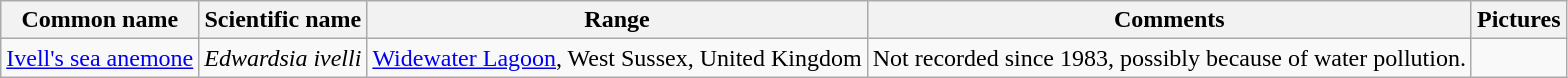<table class="wikitable">
<tr>
<th>Common name</th>
<th>Scientific name</th>
<th>Range</th>
<th class="unsortable">Comments</th>
<th class="unsortable">Pictures</th>
</tr>
<tr>
<td><a href='#'>Ivell's sea anemone</a></td>
<td><em>Edwardsia ivelli</em></td>
<td><a href='#'>Widewater Lagoon</a>, West Sussex, United Kingdom</td>
<td>Not recorded since 1983, possibly because of water pollution.</td>
<td></td>
</tr>
</table>
